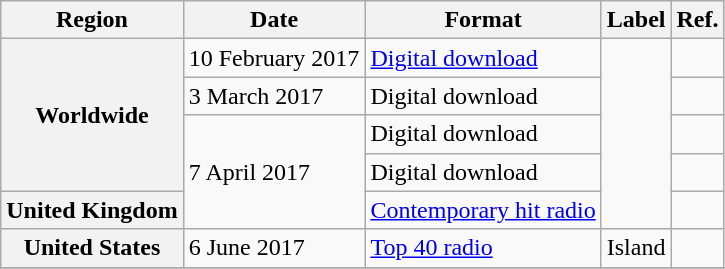<table class="wikitable plainrowheaders">
<tr>
<th scope="col">Region</th>
<th scope="col">Date</th>
<th scope="col">Format</th>
<th scope="col">Label</th>
<th scope="col">Ref.</th>
</tr>
<tr>
<th scope="row" rowspan="4">Worldwide</th>
<td>10 February 2017</td>
<td><a href='#'>Digital download</a></td>
<td rowspan="5"></td>
<td></td>
</tr>
<tr>
<td>3 March 2017</td>
<td>Digital download<br></td>
<td></td>
</tr>
<tr>
<td rowspan="3">7 April 2017</td>
<td>Digital download<br></td>
<td></td>
</tr>
<tr>
<td>Digital download<br></td>
<td></td>
</tr>
<tr>
<th scope="row">United Kingdom</th>
<td><a href='#'>Contemporary hit radio</a></td>
<td></td>
</tr>
<tr>
<th scope="row">United States</th>
<td>6 June 2017</td>
<td><a href='#'>Top 40 radio</a></td>
<td>Island</td>
<td></td>
</tr>
<tr>
</tr>
</table>
